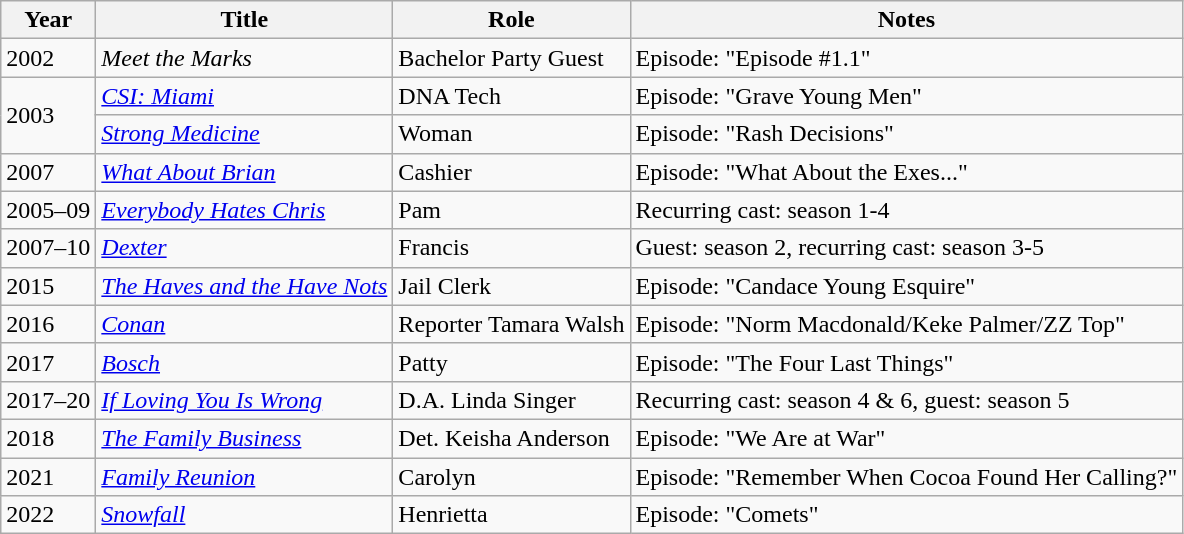<table class="wikitable sortable">
<tr>
<th>Year</th>
<th>Title</th>
<th>Role</th>
<th class="unsortable">Notes</th>
</tr>
<tr>
<td>2002</td>
<td><em>Meet the Marks</em></td>
<td>Bachelor Party Guest</td>
<td>Episode: "Episode #1.1"</td>
</tr>
<tr>
<td rowspan="2">2003</td>
<td><em><a href='#'>CSI: Miami</a></em></td>
<td>DNA Tech</td>
<td>Episode: "Grave Young Men"</td>
</tr>
<tr>
<td><em><a href='#'>Strong Medicine</a></em></td>
<td>Woman</td>
<td>Episode: "Rash Decisions"</td>
</tr>
<tr>
<td>2007</td>
<td><em><a href='#'>What About Brian</a></em></td>
<td>Cashier</td>
<td>Episode: "What About the Exes..."</td>
</tr>
<tr>
<td>2005–09</td>
<td><em><a href='#'>Everybody Hates Chris</a></em></td>
<td>Pam</td>
<td>Recurring cast: season 1-4</td>
</tr>
<tr>
<td>2007–10</td>
<td><em><a href='#'>Dexter</a></em></td>
<td>Francis</td>
<td>Guest: season 2, recurring cast: season 3-5</td>
</tr>
<tr>
<td>2015</td>
<td><em><a href='#'>The Haves and the Have Nots</a></em></td>
<td>Jail Clerk</td>
<td>Episode: "Candace Young Esquire"</td>
</tr>
<tr>
<td>2016</td>
<td><em><a href='#'>Conan</a></em></td>
<td>Reporter Tamara Walsh</td>
<td>Episode: "Norm Macdonald/Keke Palmer/ZZ Top"</td>
</tr>
<tr>
<td>2017</td>
<td><em><a href='#'>Bosch</a></em></td>
<td>Patty</td>
<td>Episode: "The Four Last Things"</td>
</tr>
<tr>
<td>2017–20</td>
<td><em><a href='#'>If Loving You Is Wrong</a></em></td>
<td>D.A. Linda Singer</td>
<td>Recurring cast: season 4 & 6, guest: season 5</td>
</tr>
<tr>
<td>2018</td>
<td><em><a href='#'>The Family Business</a></em></td>
<td>Det. Keisha Anderson</td>
<td>Episode: "We Are at War"</td>
</tr>
<tr>
<td>2021</td>
<td><em><a href='#'>Family Reunion</a></em></td>
<td>Carolyn</td>
<td>Episode: "Remember When Cocoa Found Her Calling?"</td>
</tr>
<tr>
<td>2022</td>
<td><em><a href='#'>Snowfall</a></em></td>
<td>Henrietta</td>
<td>Episode: "Comets"</td>
</tr>
</table>
